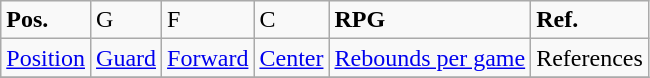<table class="wikitable">
<tr>
<td><strong>Pos.</strong></td>
<td>G</td>
<td>F</td>
<td>C</td>
<td><strong>RPG</strong></td>
<td><strong>Ref.</strong></td>
</tr>
<tr>
<td><a href='#'>Position</a></td>
<td><a href='#'>Guard</a></td>
<td><a href='#'>Forward</a></td>
<td><a href='#'>Center</a></td>
<td><a href='#'>Rebounds per game</a></td>
<td>References</td>
</tr>
<tr>
</tr>
</table>
